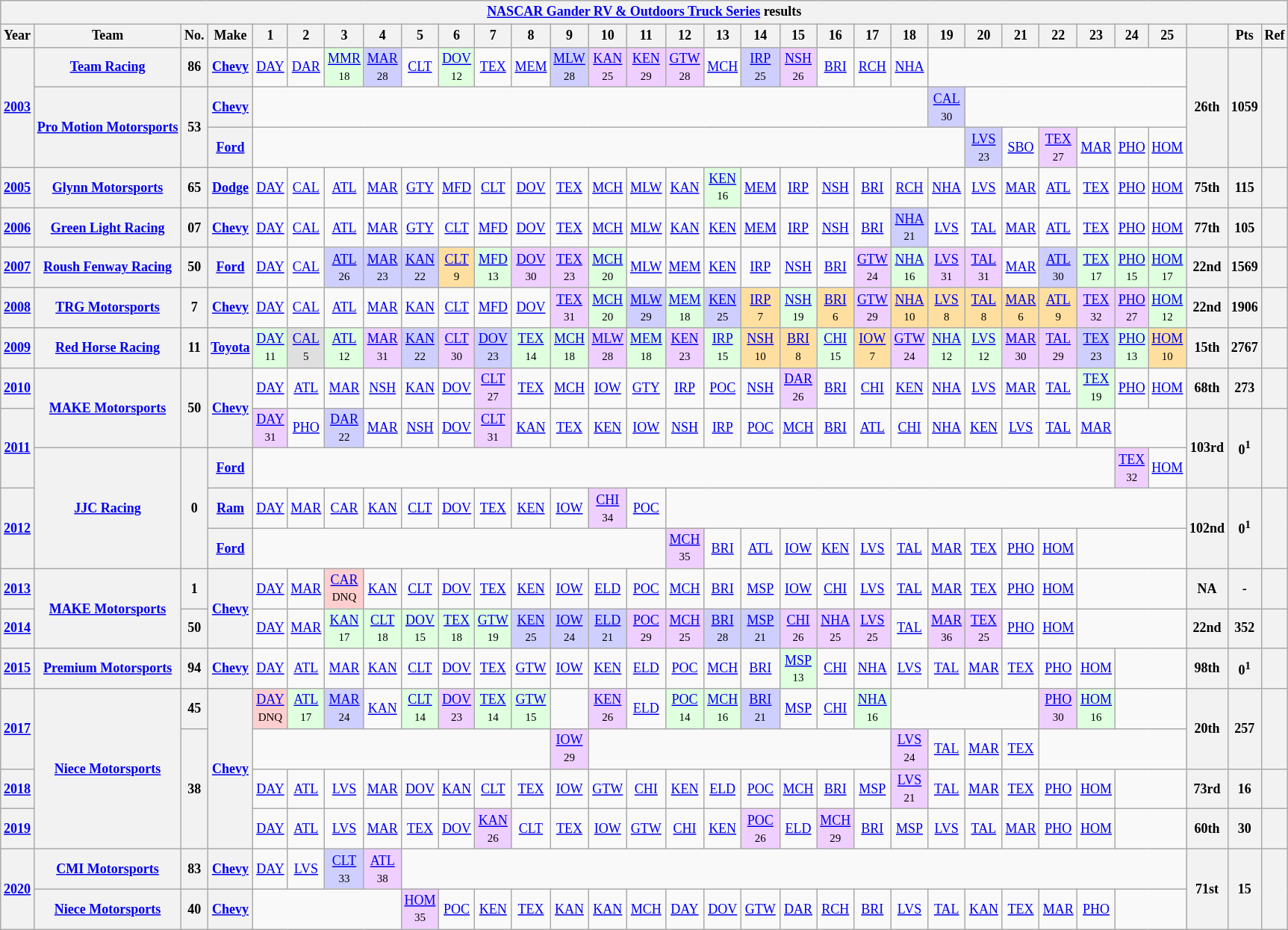<table class="wikitable" style="text-align:center; font-size:75%">
<tr>
<th colspan=45><a href='#'>NASCAR Gander RV & Outdoors Truck Series</a> results</th>
</tr>
<tr>
<th>Year</th>
<th>Team</th>
<th>No.</th>
<th>Make</th>
<th>1</th>
<th>2</th>
<th>3</th>
<th>4</th>
<th>5</th>
<th>6</th>
<th>7</th>
<th>8</th>
<th>9</th>
<th>10</th>
<th>11</th>
<th>12</th>
<th>13</th>
<th>14</th>
<th>15</th>
<th>16</th>
<th>17</th>
<th>18</th>
<th>19</th>
<th>20</th>
<th>21</th>
<th>22</th>
<th>23</th>
<th>24</th>
<th>25</th>
<th></th>
<th>Pts</th>
<th>Ref</th>
</tr>
<tr>
<th rowspan=3><a href='#'>2003</a></th>
<th><a href='#'>Team Racing</a></th>
<th>86</th>
<th><a href='#'>Chevy</a></th>
<td><a href='#'>DAY</a></td>
<td><a href='#'>DAR</a></td>
<td style="background:#DFFFDF;"><a href='#'>MMR</a><br><small>18</small></td>
<td style="background:#CFCFFF;"><a href='#'>MAR</a><br><small>28</small></td>
<td><a href='#'>CLT</a></td>
<td style="background:#DFFFDF;"><a href='#'>DOV</a><br><small>12</small></td>
<td><a href='#'>TEX</a></td>
<td><a href='#'>MEM</a></td>
<td style="background:#CFCFFF;"><a href='#'>MLW</a><br><small>28</small></td>
<td style="background:#EFCFFF;"><a href='#'>KAN</a><br><small>25</small></td>
<td style="background:#EFCFFF;"><a href='#'>KEN</a><br><small>29</small></td>
<td style="background:#EFCFFF;"><a href='#'>GTW</a><br><small>28</small></td>
<td><a href='#'>MCH</a></td>
<td style="background:#CFCFFF;"><a href='#'>IRP</a><br><small>25</small></td>
<td style="background:#EFCFFF;"><a href='#'>NSH</a><br><small>26</small></td>
<td><a href='#'>BRI</a></td>
<td><a href='#'>RCH</a></td>
<td><a href='#'>NHA</a></td>
<td colspan=7></td>
<th rowspan=3>26th</th>
<th rowspan=3>1059</th>
<th rowspan=3></th>
</tr>
<tr>
<th rowspan=2><a href='#'>Pro Motion Motorsports</a></th>
<th rowspan=2>53</th>
<th><a href='#'>Chevy</a></th>
<td colspan=18></td>
<td style="background:#CFCFFF;"><a href='#'>CAL</a><br><small>30</small></td>
<td colspan=6></td>
</tr>
<tr>
<th><a href='#'>Ford</a></th>
<td colspan=19></td>
<td style="background:#CFCFFF;"><a href='#'>LVS</a><br><small>23</small></td>
<td><a href='#'>SBO</a></td>
<td style="background:#EFCFFF;"><a href='#'>TEX</a><br><small>27</small></td>
<td><a href='#'>MAR</a></td>
<td><a href='#'>PHO</a></td>
<td><a href='#'>HOM</a></td>
</tr>
<tr>
<th><a href='#'>2005</a></th>
<th><a href='#'>Glynn Motorsports</a></th>
<th>65</th>
<th><a href='#'>Dodge</a></th>
<td><a href='#'>DAY</a></td>
<td><a href='#'>CAL</a></td>
<td><a href='#'>ATL</a></td>
<td><a href='#'>MAR</a></td>
<td><a href='#'>GTY</a></td>
<td><a href='#'>MFD</a></td>
<td><a href='#'>CLT</a></td>
<td><a href='#'>DOV</a></td>
<td><a href='#'>TEX</a></td>
<td><a href='#'>MCH</a></td>
<td><a href='#'>MLW</a></td>
<td><a href='#'>KAN</a></td>
<td style="background:#DFFFDF;"><a href='#'>KEN</a><br><small>16</small></td>
<td><a href='#'>MEM</a></td>
<td><a href='#'>IRP</a></td>
<td><a href='#'>NSH</a></td>
<td><a href='#'>BRI</a></td>
<td><a href='#'>RCH</a></td>
<td><a href='#'>NHA</a></td>
<td><a href='#'>LVS</a></td>
<td><a href='#'>MAR</a></td>
<td><a href='#'>ATL</a></td>
<td><a href='#'>TEX</a></td>
<td><a href='#'>PHO</a></td>
<td><a href='#'>HOM</a></td>
<th>75th</th>
<th>115</th>
<th></th>
</tr>
<tr>
<th><a href='#'>2006</a></th>
<th><a href='#'>Green Light Racing</a></th>
<th>07</th>
<th><a href='#'>Chevy</a></th>
<td><a href='#'>DAY</a></td>
<td><a href='#'>CAL</a></td>
<td><a href='#'>ATL</a></td>
<td><a href='#'>MAR</a></td>
<td><a href='#'>GTY</a></td>
<td><a href='#'>CLT</a></td>
<td><a href='#'>MFD</a></td>
<td><a href='#'>DOV</a></td>
<td><a href='#'>TEX</a></td>
<td><a href='#'>MCH</a></td>
<td><a href='#'>MLW</a></td>
<td><a href='#'>KAN</a></td>
<td><a href='#'>KEN</a></td>
<td><a href='#'>MEM</a></td>
<td><a href='#'>IRP</a></td>
<td><a href='#'>NSH</a></td>
<td><a href='#'>BRI</a></td>
<td style="background:#CFCFFF;"><a href='#'>NHA</a><br><small>21</small></td>
<td><a href='#'>LVS</a></td>
<td><a href='#'>TAL</a></td>
<td><a href='#'>MAR</a></td>
<td><a href='#'>ATL</a></td>
<td><a href='#'>TEX</a></td>
<td><a href='#'>PHO</a></td>
<td><a href='#'>HOM</a></td>
<th>77th</th>
<th>105</th>
<th></th>
</tr>
<tr>
<th><a href='#'>2007</a></th>
<th><a href='#'>Roush Fenway Racing</a></th>
<th>50</th>
<th><a href='#'>Ford</a></th>
<td><a href='#'>DAY</a></td>
<td><a href='#'>CAL</a></td>
<td style="background:#CFCFFF;"><a href='#'>ATL</a><br><small>26</small></td>
<td style="background:#CFCFFF;"><a href='#'>MAR</a><br><small>23</small></td>
<td style="background:#CFCFFF;"><a href='#'>KAN</a><br><small>22</small></td>
<td style="background:#FFDF9F;"><a href='#'>CLT</a><br><small>9</small></td>
<td style="background:#DFFFDF;"><a href='#'>MFD</a><br><small>13</small></td>
<td style="background:#EFCFFF;"><a href='#'>DOV</a><br><small>30</small></td>
<td style="background:#EFCFFF;"><a href='#'>TEX</a><br><small>23</small></td>
<td style="background:#DFFFDF;"><a href='#'>MCH</a><br><small>20</small></td>
<td><a href='#'>MLW</a></td>
<td><a href='#'>MEM</a></td>
<td><a href='#'>KEN</a></td>
<td><a href='#'>IRP</a></td>
<td><a href='#'>NSH</a></td>
<td><a href='#'>BRI</a></td>
<td style="background:#EFCFFF;"><a href='#'>GTW</a><br><small>24</small></td>
<td style="background:#DFFFDF;"><a href='#'>NHA</a><br><small>16</small></td>
<td style="background:#EFCFFF;"><a href='#'>LVS</a><br><small>31</small></td>
<td style="background:#EFCFFF;"><a href='#'>TAL</a><br><small>31</small></td>
<td><a href='#'>MAR</a></td>
<td style="background:#CFCFFF;"><a href='#'>ATL</a><br><small>30</small></td>
<td style="background:#DFFFDF;"><a href='#'>TEX</a><br><small>17</small></td>
<td style="background:#DFFFDF;"><a href='#'>PHO</a><br><small>15</small></td>
<td style="background:#DFFFDF;"><a href='#'>HOM</a><br><small>17</small></td>
<th>22nd</th>
<th>1569</th>
<th></th>
</tr>
<tr>
<th><a href='#'>2008</a></th>
<th><a href='#'>TRG Motorsports</a></th>
<th>7</th>
<th><a href='#'>Chevy</a></th>
<td><a href='#'>DAY</a></td>
<td><a href='#'>CAL</a></td>
<td><a href='#'>ATL</a></td>
<td><a href='#'>MAR</a></td>
<td><a href='#'>KAN</a></td>
<td><a href='#'>CLT</a></td>
<td><a href='#'>MFD</a></td>
<td><a href='#'>DOV</a></td>
<td style="background:#EFCFFF;"><a href='#'>TEX</a><br><small>31</small></td>
<td style="background:#DFFFDF;"><a href='#'>MCH</a><br><small>20</small></td>
<td style="background:#CFCFFF;"><a href='#'>MLW</a><br><small>29</small></td>
<td style="background:#DFFFDF;"><a href='#'>MEM</a><br><small>18</small></td>
<td style="background:#CFCFFF;"><a href='#'>KEN</a><br><small>25</small></td>
<td style="background:#FFDF9F;"><a href='#'>IRP</a><br><small>7</small></td>
<td style="background:#DFFFDF;"><a href='#'>NSH</a><br><small>19</small></td>
<td style="background:#FFDF9F;"><a href='#'>BRI</a><br><small>6</small></td>
<td style="background:#EFCFFF;"><a href='#'>GTW</a><br><small>29</small></td>
<td style="background:#FFDF9F;"><a href='#'>NHA</a><br><small>10</small></td>
<td style="background:#FFDF9F;"><a href='#'>LVS</a><br><small>8</small></td>
<td style="background:#FFDF9F;"><a href='#'>TAL</a><br><small>8</small></td>
<td style="background:#FFDF9F;"><a href='#'>MAR</a><br><small>6</small></td>
<td style="background:#FFDF9F;"><a href='#'>ATL</a><br><small>9</small></td>
<td style="background:#EFCFFF;"><a href='#'>TEX</a><br><small>32</small></td>
<td style="background:#EFCFFF;"><a href='#'>PHO</a><br><small>27</small></td>
<td style="background:#DFFFDF;"><a href='#'>HOM</a><br><small>12</small></td>
<th>22nd</th>
<th>1906</th>
<th></th>
</tr>
<tr>
<th><a href='#'>2009</a></th>
<th><a href='#'>Red Horse Racing</a></th>
<th>11</th>
<th><a href='#'>Toyota</a></th>
<td style="background:#DFFFDF;"><a href='#'>DAY</a><br><small>11</small></td>
<td style="background:#DFDFDF;"><a href='#'>CAL</a><br><small>5</small></td>
<td style="background:#DFFFDF;"><a href='#'>ATL</a><br><small>12</small></td>
<td style="background:#EFCFFF;"><a href='#'>MAR</a><br><small>31</small></td>
<td style="background:#CFCFFF;"><a href='#'>KAN</a><br><small>22</small></td>
<td style="background:#EFCFFF;"><a href='#'>CLT</a><br><small>30</small></td>
<td style="background:#CFCFFF;"><a href='#'>DOV</a><br><small>23</small></td>
<td style="background:#DFFFDF;"><a href='#'>TEX</a><br><small>14</small></td>
<td style="background:#DFFFDF;"><a href='#'>MCH</a><br><small>18</small></td>
<td style="background:#EFCFFF;"><a href='#'>MLW</a><br><small>28</small></td>
<td style="background:#DFFFDF;"><a href='#'>MEM</a><br><small>18</small></td>
<td style="background:#EFCFFF;"><a href='#'>KEN</a><br><small>23</small></td>
<td style="background:#DFFFDF;"><a href='#'>IRP</a><br><small>15</small></td>
<td style="background:#FFDF9F;"><a href='#'>NSH</a><br><small>10</small></td>
<td style="background:#FFDF9F;"><a href='#'>BRI</a><br><small>8</small></td>
<td style="background:#DFFFDF;"><a href='#'>CHI</a><br><small>15</small></td>
<td style="background:#FFDF9F;"><a href='#'>IOW</a><br><small>7</small></td>
<td style="background:#EFCFFF;"><a href='#'>GTW</a><br><small>24</small></td>
<td style="background:#DFFFDF;"><a href='#'>NHA</a><br><small>12</small></td>
<td style="background:#DFFFDF;"><a href='#'>LVS</a><br><small>12</small></td>
<td style="background:#EFCFFF;"><a href='#'>MAR</a><br><small>30</small></td>
<td style="background:#EFCFFF;"><a href='#'>TAL</a><br><small>29</small></td>
<td style="background:#CFCFFF;"><a href='#'>TEX</a><br><small>23</small></td>
<td style="background:#DFFFDF;"><a href='#'>PHO</a><br><small>13</small></td>
<td style="background:#FFDF9F;"><a href='#'>HOM</a><br><small>10</small></td>
<th>15th</th>
<th>2767</th>
<th></th>
</tr>
<tr>
<th><a href='#'>2010</a></th>
<th rowspan=2><a href='#'>MAKE Motorsports</a></th>
<th rowspan=2>50</th>
<th rowspan=2><a href='#'>Chevy</a></th>
<td><a href='#'>DAY</a></td>
<td><a href='#'>ATL</a></td>
<td><a href='#'>MAR</a></td>
<td><a href='#'>NSH</a></td>
<td><a href='#'>KAN</a></td>
<td><a href='#'>DOV</a></td>
<td style="background:#EFCFFF;"><a href='#'>CLT</a><br><small>27</small></td>
<td><a href='#'>TEX</a></td>
<td><a href='#'>MCH</a></td>
<td><a href='#'>IOW</a></td>
<td><a href='#'>GTY</a></td>
<td><a href='#'>IRP</a></td>
<td><a href='#'>POC</a></td>
<td><a href='#'>NSH</a></td>
<td style="background:#EFCFFF;"><a href='#'>DAR</a><br><small>26</small></td>
<td><a href='#'>BRI</a></td>
<td><a href='#'>CHI</a></td>
<td><a href='#'>KEN</a></td>
<td><a href='#'>NHA</a></td>
<td><a href='#'>LVS</a></td>
<td><a href='#'>MAR</a></td>
<td><a href='#'>TAL</a></td>
<td style="background:#DFFFDF;"><a href='#'>TEX</a><br><small>19</small></td>
<td><a href='#'>PHO</a></td>
<td><a href='#'>HOM</a></td>
<th>68th</th>
<th>273</th>
<th></th>
</tr>
<tr>
<th rowspan=2><a href='#'>2011</a></th>
<td style="background:#EFCFFF;"><a href='#'>DAY</a><br><small>31</small></td>
<td><a href='#'>PHO</a></td>
<td style="background:#CFCFFF;"><a href='#'>DAR</a><br><small>22</small></td>
<td><a href='#'>MAR</a></td>
<td><a href='#'>NSH</a></td>
<td><a href='#'>DOV</a></td>
<td style="background:#EFCFFF;"><a href='#'>CLT</a><br><small>31</small></td>
<td><a href='#'>KAN</a></td>
<td><a href='#'>TEX</a></td>
<td><a href='#'>KEN</a></td>
<td><a href='#'>IOW</a></td>
<td><a href='#'>NSH</a></td>
<td><a href='#'>IRP</a></td>
<td><a href='#'>POC</a></td>
<td><a href='#'>MCH</a></td>
<td><a href='#'>BRI</a></td>
<td><a href='#'>ATL</a></td>
<td><a href='#'>CHI</a></td>
<td><a href='#'>NHA</a></td>
<td><a href='#'>KEN</a></td>
<td><a href='#'>LVS</a></td>
<td><a href='#'>TAL</a></td>
<td><a href='#'>MAR</a></td>
<td colspan=2></td>
<th rowspan=2>103rd</th>
<th rowspan=2>0<sup>1</sup></th>
<th rowspan=2></th>
</tr>
<tr>
<th rowspan=3><a href='#'>JJC Racing</a></th>
<th rowspan=3>0</th>
<th><a href='#'>Ford</a></th>
<td colspan=23></td>
<td style="background:#EFCFFF;"><a href='#'>TEX</a><br><small>32</small></td>
<td><a href='#'>HOM</a></td>
</tr>
<tr>
<th rowspan=2><a href='#'>2012</a></th>
<th><a href='#'>Ram</a></th>
<td><a href='#'>DAY</a></td>
<td><a href='#'>MAR</a></td>
<td><a href='#'>CAR</a></td>
<td><a href='#'>KAN</a></td>
<td><a href='#'>CLT</a></td>
<td><a href='#'>DOV</a></td>
<td><a href='#'>TEX</a></td>
<td><a href='#'>KEN</a></td>
<td><a href='#'>IOW</a></td>
<td style="background:#EFCFFF;"><a href='#'>CHI</a><br><small>34</small></td>
<td><a href='#'>POC</a></td>
<td colspan=14></td>
<th rowspan=2>102nd</th>
<th rowspan=2>0<sup>1</sup></th>
<th rowspan=2></th>
</tr>
<tr>
<th><a href='#'>Ford</a></th>
<td colspan=11></td>
<td style="background:#EFCFFF;"><a href='#'>MCH</a><br><small>35</small></td>
<td><a href='#'>BRI</a></td>
<td><a href='#'>ATL</a></td>
<td><a href='#'>IOW</a></td>
<td><a href='#'>KEN</a></td>
<td><a href='#'>LVS</a></td>
<td><a href='#'>TAL</a></td>
<td><a href='#'>MAR</a></td>
<td><a href='#'>TEX</a></td>
<td><a href='#'>PHO</a></td>
<td><a href='#'>HOM</a></td>
<td colspan=3></td>
</tr>
<tr>
<th><a href='#'>2013</a></th>
<th rowspan=2><a href='#'>MAKE Motorsports</a></th>
<th>1</th>
<th rowspan=2><a href='#'>Chevy</a></th>
<td><a href='#'>DAY</a></td>
<td><a href='#'>MAR</a></td>
<td style="background:#FFCFCF;"><a href='#'>CAR</a><br><small>DNQ</small></td>
<td><a href='#'>KAN</a></td>
<td><a href='#'>CLT</a></td>
<td><a href='#'>DOV</a></td>
<td><a href='#'>TEX</a></td>
<td><a href='#'>KEN</a></td>
<td><a href='#'>IOW</a></td>
<td><a href='#'>ELD</a></td>
<td><a href='#'>POC</a></td>
<td><a href='#'>MCH</a></td>
<td><a href='#'>BRI</a></td>
<td><a href='#'>MSP</a></td>
<td><a href='#'>IOW</a></td>
<td><a href='#'>CHI</a></td>
<td><a href='#'>LVS</a></td>
<td><a href='#'>TAL</a></td>
<td><a href='#'>MAR</a></td>
<td><a href='#'>TEX</a></td>
<td><a href='#'>PHO</a></td>
<td><a href='#'>HOM</a></td>
<td colspan=3></td>
<th>NA</th>
<th>-</th>
<th></th>
</tr>
<tr>
<th><a href='#'>2014</a></th>
<th>50</th>
<td><a href='#'>DAY</a></td>
<td><a href='#'>MAR</a></td>
<td style="background:#DFFFDF;"><a href='#'>KAN</a><br><small>17</small></td>
<td style="background:#DFFFDF;"><a href='#'>CLT</a><br><small>18</small></td>
<td style="background:#DFFFDF;"><a href='#'>DOV</a><br><small>15</small></td>
<td style="background:#DFFFDF;"><a href='#'>TEX</a><br><small>18</small></td>
<td style="background:#DFFFDF;"><a href='#'>GTW</a><br><small>19</small></td>
<td style="background:#CFCFFF;"><a href='#'>KEN</a><br><small>25</small></td>
<td style="background:#CFCFFF;"><a href='#'>IOW</a><br><small>24</small></td>
<td style="background:#CFCFFF;"><a href='#'>ELD</a><br><small>21</small></td>
<td style="background:#EFCFFF;"><a href='#'>POC</a><br><small>29</small></td>
<td style="background:#EFCFFF;"><a href='#'>MCH</a><br><small>25</small></td>
<td style="background:#CFCFFF;"><a href='#'>BRI</a><br><small>28</small></td>
<td style="background:#CFCFFF;"><a href='#'>MSP</a><br><small>21</small></td>
<td style="background:#EFCFFF;"><a href='#'>CHI</a><br><small>26</small></td>
<td style="background:#EFCFFF;"><a href='#'>NHA</a><br><small>25</small></td>
<td style="background:#EFCFFF;"><a href='#'>LVS</a><br><small>25</small></td>
<td><a href='#'>TAL</a></td>
<td style="background:#EFCFFF;"><a href='#'>MAR</a><br><small>36</small></td>
<td style="background:#EFCFFF;"><a href='#'>TEX</a><br><small>25</small></td>
<td><a href='#'>PHO</a></td>
<td><a href='#'>HOM</a></td>
<td colspan=3></td>
<th>22nd</th>
<th>352</th>
<th></th>
</tr>
<tr>
<th><a href='#'>2015</a></th>
<th><a href='#'>Premium Motorsports</a></th>
<th>94</th>
<th><a href='#'>Chevy</a></th>
<td><a href='#'>DAY</a></td>
<td><a href='#'>ATL</a></td>
<td><a href='#'>MAR</a></td>
<td><a href='#'>KAN</a></td>
<td><a href='#'>CLT</a></td>
<td><a href='#'>DOV</a></td>
<td><a href='#'>TEX</a></td>
<td><a href='#'>GTW</a></td>
<td><a href='#'>IOW</a></td>
<td><a href='#'>KEN</a></td>
<td><a href='#'>ELD</a></td>
<td><a href='#'>POC</a></td>
<td><a href='#'>MCH</a></td>
<td><a href='#'>BRI</a></td>
<td style="background:#DFFFDF;"><a href='#'>MSP</a><br><small>13</small></td>
<td><a href='#'>CHI</a></td>
<td><a href='#'>NHA</a></td>
<td><a href='#'>LVS</a></td>
<td><a href='#'>TAL</a></td>
<td><a href='#'>MAR</a></td>
<td><a href='#'>TEX</a></td>
<td><a href='#'>PHO</a></td>
<td><a href='#'>HOM</a></td>
<td colspan=2></td>
<th>98th</th>
<th>0<sup>1</sup></th>
<th></th>
</tr>
<tr>
<th rowspan=2><a href='#'>2017</a></th>
<th rowspan=4><a href='#'>Niece Motorsports</a></th>
<th>45</th>
<th rowspan=4><a href='#'>Chevy</a></th>
<td style="background:#FFCFCF;"><a href='#'>DAY</a><br><small>DNQ</small></td>
<td style="background:#DFFFDF;"><a href='#'>ATL</a><br><small>17</small></td>
<td style="background:#CFCFFF;"><a href='#'>MAR</a><br><small>24</small></td>
<td><a href='#'>KAN</a></td>
<td style="background:#DFFFDF;"><a href='#'>CLT</a><br><small>14</small></td>
<td style="background:#EFCFFF;"><a href='#'>DOV</a><br><small>23</small></td>
<td style="background:#DFFFDF;"><a href='#'>TEX</a><br><small>14</small></td>
<td style="background:#DFFFDF;"><a href='#'>GTW</a><br><small>15</small></td>
<td></td>
<td style="background:#EFCFFF;"><a href='#'>KEN</a><br><small>26</small></td>
<td><a href='#'>ELD</a></td>
<td style="background:#DFFFDF;"><a href='#'>POC</a><br><small>14</small></td>
<td style="background:#DFFFDF;"><a href='#'>MCH</a><br><small>16</small></td>
<td style="background:#CFCFFF;"><a href='#'>BRI</a><br><small>21</small></td>
<td><a href='#'>MSP</a></td>
<td><a href='#'>CHI</a></td>
<td style="background:#DFFFDF;"><a href='#'>NHA</a><br><small>16</small></td>
<td colspan=4></td>
<td style="background:#EFCFFF;"><a href='#'>PHO</a><br><small>30</small></td>
<td style="background:#DFFFDF;"><a href='#'>HOM</a><br><small>16</small></td>
<td colspan=2></td>
<th rowspan=2>20th</th>
<th rowspan=2>257</th>
<th rowspan=2></th>
</tr>
<tr>
<th rowspan=3>38</th>
<td colspan=8></td>
<td style="background:#EFCFFF;"><a href='#'>IOW</a><br><small>29</small></td>
<td colspan=8></td>
<td style="background:#EFCFFF;"><a href='#'>LVS</a><br><small>24</small></td>
<td><a href='#'>TAL</a></td>
<td><a href='#'>MAR</a></td>
<td><a href='#'>TEX</a></td>
<td colspan=4></td>
</tr>
<tr>
<th><a href='#'>2018</a></th>
<td><a href='#'>DAY</a></td>
<td><a href='#'>ATL</a></td>
<td><a href='#'>LVS</a></td>
<td><a href='#'>MAR</a></td>
<td><a href='#'>DOV</a></td>
<td><a href='#'>KAN</a></td>
<td><a href='#'>CLT</a></td>
<td><a href='#'>TEX</a></td>
<td><a href='#'>IOW</a></td>
<td><a href='#'>GTW</a></td>
<td><a href='#'>CHI</a></td>
<td><a href='#'>KEN</a></td>
<td><a href='#'>ELD</a></td>
<td><a href='#'>POC</a></td>
<td><a href='#'>MCH</a></td>
<td><a href='#'>BRI</a></td>
<td><a href='#'>MSP</a></td>
<td style="background:#EFCFFF;"><a href='#'>LVS</a><br><small>21</small></td>
<td><a href='#'>TAL</a></td>
<td><a href='#'>MAR</a></td>
<td><a href='#'>TEX</a></td>
<td><a href='#'>PHO</a></td>
<td><a href='#'>HOM</a></td>
<td colspan=2></td>
<th>73rd</th>
<th>16</th>
<th></th>
</tr>
<tr>
<th><a href='#'>2019</a></th>
<td><a href='#'>DAY</a></td>
<td><a href='#'>ATL</a></td>
<td><a href='#'>LVS</a></td>
<td><a href='#'>MAR</a></td>
<td><a href='#'>TEX</a></td>
<td><a href='#'>DOV</a></td>
<td style="background:#EFCFFF;"><a href='#'>KAN</a><br><small>26</small></td>
<td><a href='#'>CLT</a></td>
<td><a href='#'>TEX</a></td>
<td><a href='#'>IOW</a></td>
<td><a href='#'>GTW</a></td>
<td><a href='#'>CHI</a></td>
<td><a href='#'>KEN</a></td>
<td style="background:#EFCFFF;"><a href='#'>POC</a><br><small>26</small></td>
<td><a href='#'>ELD</a></td>
<td style="background:#EFCFFF;"><a href='#'>MCH</a><br><small>29</small></td>
<td><a href='#'>BRI</a></td>
<td><a href='#'>MSP</a></td>
<td><a href='#'>LVS</a></td>
<td><a href='#'>TAL</a></td>
<td><a href='#'>MAR</a></td>
<td><a href='#'>PHO</a></td>
<td><a href='#'>HOM</a></td>
<td colspan=2></td>
<th>60th</th>
<th>30</th>
<th></th>
</tr>
<tr>
<th rowspan=2><a href='#'>2020</a></th>
<th><a href='#'>CMI Motorsports</a></th>
<th>83</th>
<th><a href='#'>Chevy</a></th>
<td><a href='#'>DAY</a></td>
<td><a href='#'>LVS</a></td>
<td style="background:#CFCFFF;"><a href='#'>CLT</a><br><small>33</small></td>
<td style="background:#EFCFFF;"><a href='#'>ATL</a><br><small>38</small></td>
<td colspan=21></td>
<th rowspan=2>71st</th>
<th rowspan=2>15</th>
<th rowspan=2></th>
</tr>
<tr>
<th><a href='#'>Niece Motorsports</a></th>
<th>40</th>
<th><a href='#'>Chevy</a></th>
<td colspan=4></td>
<td style="background:#EFCFFF;"><a href='#'>HOM</a><br><small>35</small></td>
<td><a href='#'>POC</a></td>
<td><a href='#'>KEN</a></td>
<td><a href='#'>TEX</a></td>
<td><a href='#'>KAN</a></td>
<td><a href='#'>KAN</a></td>
<td><a href='#'>MCH</a></td>
<td><a href='#'>DAY</a></td>
<td><a href='#'>DOV</a></td>
<td><a href='#'>GTW</a></td>
<td><a href='#'>DAR</a></td>
<td><a href='#'>RCH</a></td>
<td><a href='#'>BRI</a></td>
<td><a href='#'>LVS</a></td>
<td><a href='#'>TAL</a></td>
<td><a href='#'>KAN</a></td>
<td><a href='#'>TEX</a></td>
<td><a href='#'>MAR</a></td>
<td><a href='#'>PHO</a></td>
<td colspan=2></td>
</tr>
</table>
